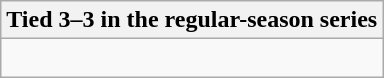<table class="wikitable collapsible collapsed">
<tr>
<th>Tied 3–3 in the regular-season series</th>
</tr>
<tr>
<td><br>




</td>
</tr>
</table>
